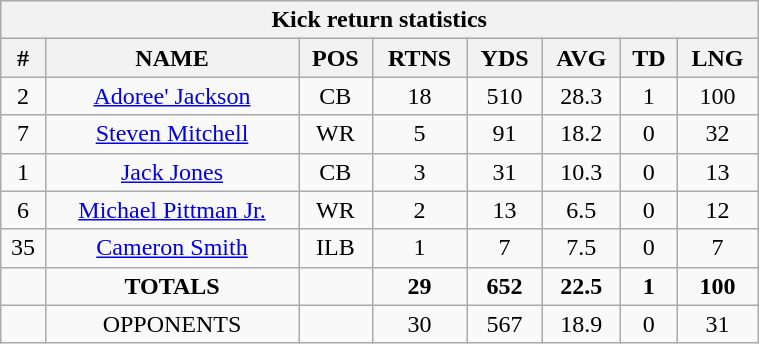<table style="width:40%; text-align:center;" class="wikitable collapsible collapsed">
<tr>
<th colspan="8">Kick return statistics</th>
</tr>
<tr>
<th>#</th>
<th>NAME</th>
<th>POS</th>
<th>RTNS</th>
<th>YDS</th>
<th>AVG</th>
<th>TD</th>
<th>LNG</th>
</tr>
<tr>
<td>2</td>
<td><a href='#'>Adoree' Jackson</a></td>
<td>CB</td>
<td>18</td>
<td>510</td>
<td>28.3</td>
<td>1</td>
<td>100</td>
</tr>
<tr>
<td>7</td>
<td><a href='#'>Steven Mitchell</a></td>
<td>WR</td>
<td>5</td>
<td>91</td>
<td>18.2</td>
<td>0</td>
<td>32</td>
</tr>
<tr>
<td>1</td>
<td><a href='#'>Jack Jones</a></td>
<td>CB</td>
<td>3</td>
<td>31</td>
<td>10.3</td>
<td>0</td>
<td>13</td>
</tr>
<tr>
<td>6</td>
<td><a href='#'>Michael Pittman Jr.</a></td>
<td>WR</td>
<td>2</td>
<td>13</td>
<td>6.5</td>
<td>0</td>
<td>12</td>
</tr>
<tr>
<td>35</td>
<td><a href='#'>Cameron Smith</a></td>
<td>ILB</td>
<td>1</td>
<td>7</td>
<td>7.5</td>
<td>0</td>
<td>7</td>
</tr>
<tr>
<td></td>
<td><strong>TOTALS</strong></td>
<td></td>
<td><strong> 29 </strong></td>
<td><strong> 652 </strong></td>
<td><strong> 22.5 </strong></td>
<td><strong> 1 </strong></td>
<td><strong>100 </strong></td>
</tr>
<tr>
<td></td>
<td>OPPONENTS</td>
<td></td>
<td>30</td>
<td>567</td>
<td>18.9</td>
<td>0</td>
<td>31</td>
</tr>
</table>
